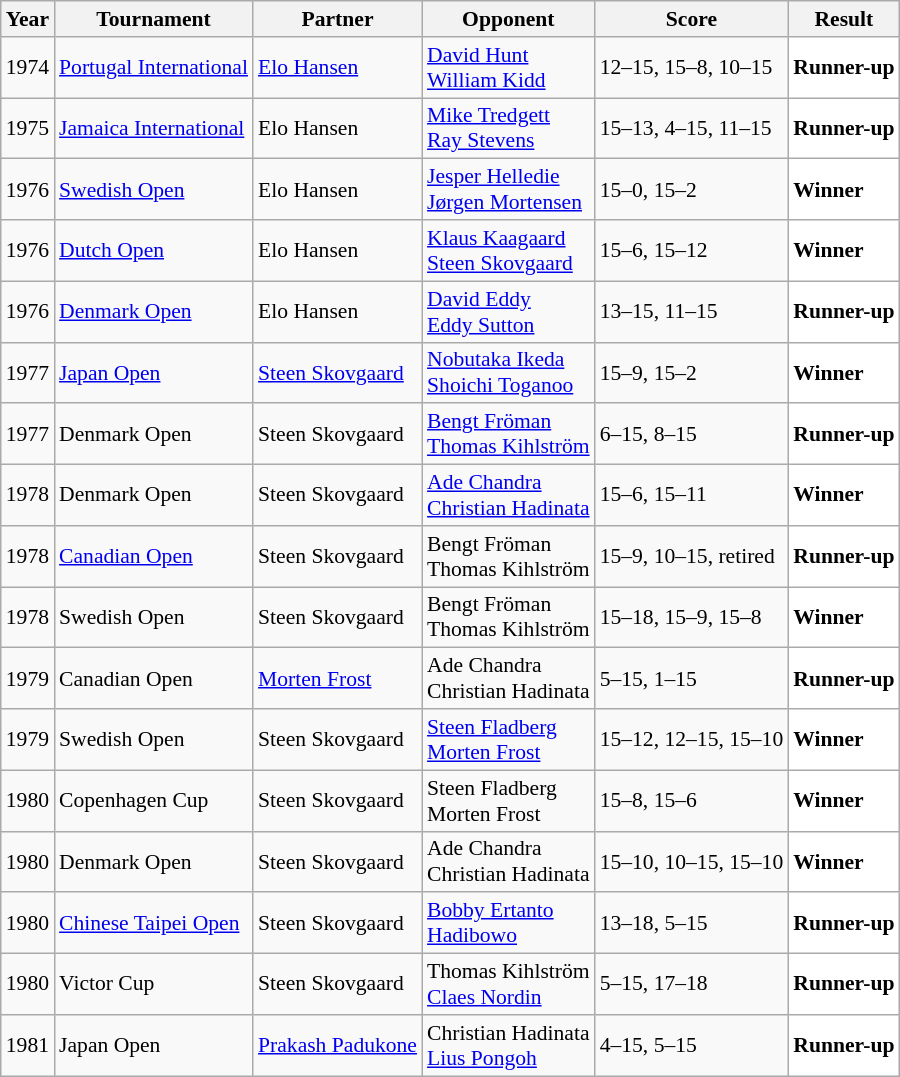<table class="sortable wikitable" style="font-size: 90%;">
<tr>
<th>Year</th>
<th>Tournament</th>
<th>Partner</th>
<th>Opponent</th>
<th>Score</th>
<th>Result</th>
</tr>
<tr>
<td align="center">1974</td>
<td align="left"><a href='#'>Portugal International</a></td>
<td align="left"> <a href='#'>Elo Hansen</a></td>
<td align="left"> <a href='#'>David Hunt</a><br> <a href='#'>William Kidd</a></td>
<td align="left">12–15, 15–8, 10–15</td>
<td style="text-align:left; background:white"> <strong>Runner-up</strong></td>
</tr>
<tr>
<td align="center">1975</td>
<td align="left"><a href='#'>Jamaica International</a></td>
<td align="left"> Elo Hansen</td>
<td align="left"> <a href='#'>Mike Tredgett</a><br> <a href='#'>Ray Stevens</a></td>
<td align="left">15–13, 4–15, 11–15</td>
<td style="text-align:left; background:white"> <strong>Runner-up</strong></td>
</tr>
<tr>
<td align="center">1976</td>
<td align="left"><a href='#'>Swedish Open</a></td>
<td align="left"> Elo Hansen</td>
<td align="left"> <a href='#'>Jesper Helledie</a><br> <a href='#'>Jørgen Mortensen</a></td>
<td align="left">15–0, 15–2</td>
<td style="text-align:left; background:white"> <strong>Winner</strong></td>
</tr>
<tr>
<td align="center">1976</td>
<td align="left"><a href='#'>Dutch Open</a></td>
<td align="left"> Elo Hansen</td>
<td align="left"> <a href='#'>Klaus Kaagaard</a><br> <a href='#'>Steen Skovgaard</a></td>
<td align="left">15–6, 15–12</td>
<td style="text-align:left; background:white"> <strong>Winner</strong></td>
</tr>
<tr>
<td align="center">1976</td>
<td align="left"><a href='#'>Denmark Open</a></td>
<td align="left"> Elo Hansen</td>
<td align="left"> <a href='#'>David Eddy</a><br> <a href='#'>Eddy Sutton</a></td>
<td align="left">13–15, 11–15</td>
<td style="text-align:left; background:white"> <strong>Runner-up</strong></td>
</tr>
<tr>
<td align="center">1977</td>
<td align="left"><a href='#'>Japan Open</a></td>
<td align="left"> <a href='#'>Steen Skovgaard</a></td>
<td align="left"> <a href='#'>Nobutaka Ikeda</a><br> <a href='#'>Shoichi Toganoo</a></td>
<td align="left">15–9, 15–2</td>
<td style="text-align:left; background:white"> <strong>Winner</strong></td>
</tr>
<tr>
<td align="center">1977</td>
<td align="left">Denmark Open</td>
<td align="left"> Steen Skovgaard</td>
<td align="left"> <a href='#'>Bengt Fröman</a><br> <a href='#'>Thomas Kihlström</a></td>
<td align="left">6–15, 8–15</td>
<td style="text-align:left; background:white"> <strong>Runner-up</strong></td>
</tr>
<tr>
<td align="center">1978</td>
<td align="left">Denmark Open</td>
<td align="left"> Steen Skovgaard</td>
<td align="left"> <a href='#'>Ade Chandra</a><br> <a href='#'>Christian Hadinata</a></td>
<td align="left">15–6, 15–11</td>
<td style="text-align:left; background:white"> <strong>Winner</strong></td>
</tr>
<tr>
<td align="center">1978</td>
<td align="left"><a href='#'>Canadian Open</a></td>
<td align="left"> Steen Skovgaard</td>
<td align="left"> Bengt Fröman<br> Thomas Kihlström</td>
<td align="left">15–9, 10–15, retired</td>
<td style="text-align:left; background:white"> <strong>Runner-up</strong></td>
</tr>
<tr>
<td align="center">1978</td>
<td align="left">Swedish Open</td>
<td align="left"> Steen Skovgaard</td>
<td align="left"> Bengt Fröman<br> Thomas Kihlström</td>
<td align="left">15–18, 15–9, 15–8</td>
<td style="text-align:left; background:white"> <strong>Winner</strong></td>
</tr>
<tr>
<td align="center">1979</td>
<td align="left">Canadian Open</td>
<td align="left"> <a href='#'>Morten Frost</a></td>
<td align="left"> Ade Chandra<br>  Christian Hadinata</td>
<td align="left">5–15, 1–15</td>
<td style="text-align:left; background:white"> <strong>Runner-up</strong></td>
</tr>
<tr>
<td align="center">1979</td>
<td align="left">Swedish Open</td>
<td align="left"> Steen Skovgaard</td>
<td align="left"> <a href='#'>Steen Fladberg</a><br>  <a href='#'>Morten Frost</a></td>
<td align="left">15–12, 12–15, 15–10</td>
<td style="text-align:left; background:white"> <strong>Winner</strong></td>
</tr>
<tr>
<td align="center">1980</td>
<td align="left">Copenhagen Cup</td>
<td align="left"> Steen Skovgaard</td>
<td align="left"> Steen Fladberg<br>  Morten Frost</td>
<td align="left">15–8, 15–6</td>
<td style="text-align:left; background:white"> <strong>Winner</strong></td>
</tr>
<tr>
<td align="center">1980</td>
<td align="left">Denmark Open</td>
<td align="left"> Steen Skovgaard</td>
<td align="left"> Ade Chandra<br> Christian Hadinata</td>
<td align="left">15–10, 10–15, 15–10</td>
<td style="text-align:left; background:white"> <strong>Winner</strong></td>
</tr>
<tr>
<td align="center">1980</td>
<td align="left"><a href='#'>Chinese Taipei Open</a></td>
<td align="left"> Steen Skovgaard</td>
<td align="left"> <a href='#'>Bobby Ertanto</a><br> <a href='#'>Hadibowo</a></td>
<td align="left">13–18, 5–15</td>
<td style="text-align:left; background:white"> <strong>Runner-up</strong></td>
</tr>
<tr>
<td align="center">1980</td>
<td align="left">Victor Cup</td>
<td align="left"> Steen Skovgaard</td>
<td align="left"> Thomas Kihlström<br> <a href='#'>Claes Nordin</a></td>
<td align="left">5–15, 17–18</td>
<td style="text-align:left; background:white"> <strong>Runner-up</strong></td>
</tr>
<tr>
<td align="center">1981</td>
<td align="left">Japan Open</td>
<td align="left"> <a href='#'>Prakash Padukone</a></td>
<td align="left"> Christian Hadinata<br> <a href='#'>Lius Pongoh</a></td>
<td align="left">4–15, 5–15</td>
<td style="text-align:left; background:white"> <strong>Runner-up</strong></td>
</tr>
</table>
